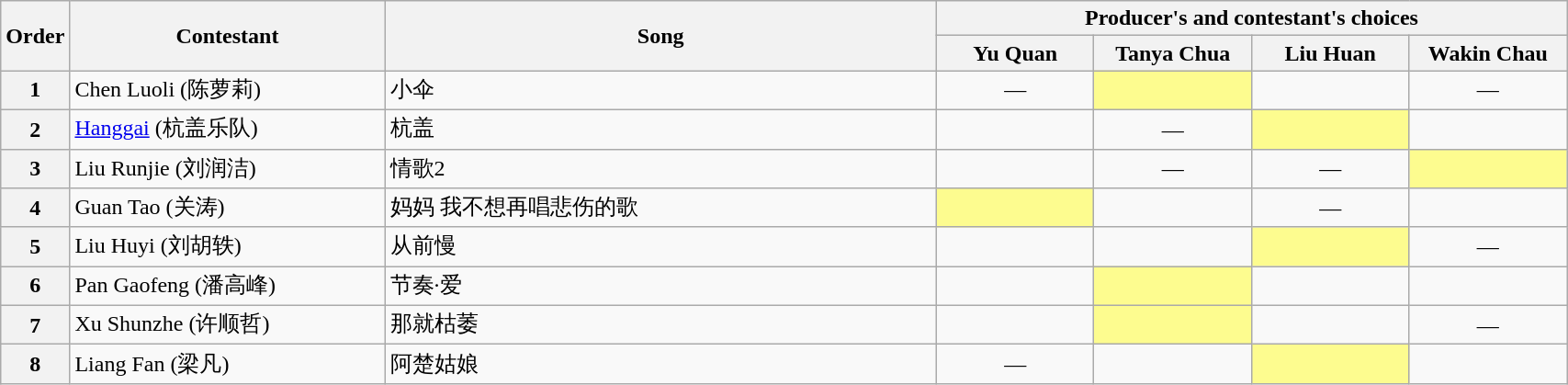<table class="wikitable" style="width:90%;">
<tr>
<th rowspan="2" width="1%">Order</th>
<th rowspan="2" width="20%">Contestant</th>
<th rowspan="2" width="35%">Song</th>
<th colspan="4" width="40%">Producer's and contestant's choices</th>
</tr>
<tr>
<th width="10%"><strong>Yu Quan</strong></th>
<th width="10%"><strong>Tanya Chua</strong></th>
<th width="10%"><strong>Liu Huan</strong></th>
<th width="10%"><strong>Wakin Chau</strong></th>
</tr>
<tr>
<th>1</th>
<td>Chen Luoli (陈萝莉)<br></td>
<td>小伞<br></td>
<td style="text-align:center;">—</td>
<td style="background:#FDFC8F;text-align:center;"></td>
<td style="text-align:center;"></td>
<td style="text-align:center;">—</td>
</tr>
<tr>
<th>2</th>
<td><a href='#'>Hanggai</a> (杭盖乐队)<br></td>
<td>杭盖<br></td>
<td style="text-align:center;"></td>
<td style="text-align:center;">—</td>
<td style="background:#FDFC8F;text-align:center;"></td>
<td style="text-align:center;"></td>
</tr>
<tr>
<th>3</th>
<td>Liu Runjie (刘润洁)<br></td>
<td>情歌2<br></td>
<td style="text-align:center;"></td>
<td style="text-align:center;">—</td>
<td style="text-align:center;">—</td>
<td style="background:#FDFC8F;text-align:center;"></td>
</tr>
<tr>
<th>4</th>
<td>Guan Tao (关涛)<br></td>
<td>妈妈 我不想再唱悲伤的歌<br></td>
<td style="background:#FDFC8F;text-align:center;"></td>
<td style="text-align:center;"></td>
<td style="text-align:center;">—</td>
<td style="text-align:center;"></td>
</tr>
<tr>
<th>5</th>
<td>Liu Huyi (刘胡轶)<br></td>
<td>从前慢<br></td>
<td style="text-align:center;"></td>
<td style="text-align:center;"></td>
<td style="background:#FDFC8F;text-align:center;"></td>
<td style="text-align:center;">—</td>
</tr>
<tr>
<th>6</th>
<td>Pan Gaofeng (潘高峰)<br></td>
<td>节奏·爱<br></td>
<td style="text-align:center;"></td>
<td style="background:#FDFC8F;text-align:center;"></td>
<td style="text-align:center;"></td>
<td style="text-align:center;"></td>
</tr>
<tr>
<th>7</th>
<td>Xu Shunzhe (许顺哲)<br></td>
<td>那就枯萎<br></td>
<td style="text-align:center;"></td>
<td style="background:#FDFC8F;text-align:center;"></td>
<td style="text-align:center;"></td>
<td style="text-align:center;">—</td>
</tr>
<tr>
<th>8</th>
<td>Liang Fan (梁凡)<br></td>
<td>阿楚姑娘<br></td>
<td style="text-align:center;">—</td>
<td style="text-align:center;"></td>
<td style="background:#FDFC8F;text-align:center;"></td>
<td style="text-align:center;"></td>
</tr>
</table>
